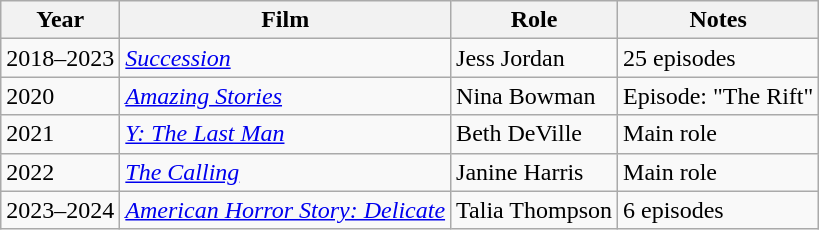<table class="wikitable">
<tr>
<th>Year</th>
<th>Film</th>
<th>Role</th>
<th class="unsortable">Notes</th>
</tr>
<tr>
<td>2018–2023</td>
<td><em><a href='#'>Succession</a></em></td>
<td>Jess Jordan</td>
<td>25 episodes</td>
</tr>
<tr>
<td>2020</td>
<td><em><a href='#'>Amazing Stories</a></em></td>
<td>Nina Bowman</td>
<td>Episode: "The Rift"</td>
</tr>
<tr>
<td>2021</td>
<td><em><a href='#'>Y: The Last Man</a></em></td>
<td>Beth DeVille</td>
<td>Main role</td>
</tr>
<tr>
<td>2022</td>
<td><em><a href='#'>The Calling</a></em></td>
<td>Janine Harris</td>
<td>Main role</td>
</tr>
<tr>
<td>2023–2024</td>
<td><em><a href='#'>American Horror Story: Delicate</a></em></td>
<td>Talia Thompson</td>
<td>6 episodes</td>
</tr>
</table>
